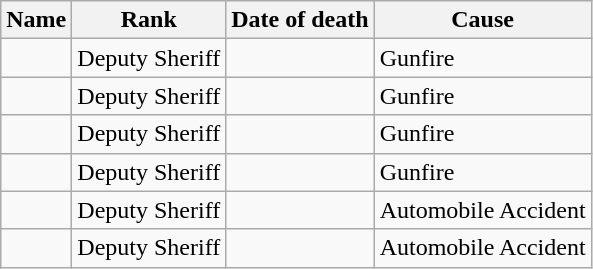<table class="wikitable sortable">
<tr>
<th>Name</th>
<th>Rank</th>
<th>Date of death</th>
<th>Cause</th>
</tr>
<tr>
<td></td>
<td>Deputy Sheriff</td>
<td></td>
<td>Gunfire</td>
</tr>
<tr>
<td></td>
<td>Deputy Sheriff</td>
<td></td>
<td>Gunfire</td>
</tr>
<tr>
<td></td>
<td>Deputy Sheriff</td>
<td></td>
<td>Gunfire</td>
</tr>
<tr>
<td></td>
<td>Deputy Sheriff</td>
<td></td>
<td>Gunfire</td>
</tr>
<tr>
<td></td>
<td>Deputy Sheriff</td>
<td></td>
<td>Automobile Accident</td>
</tr>
<tr>
<td></td>
<td>Deputy Sheriff</td>
<td></td>
<td>Automobile Accident</td>
</tr>
</table>
